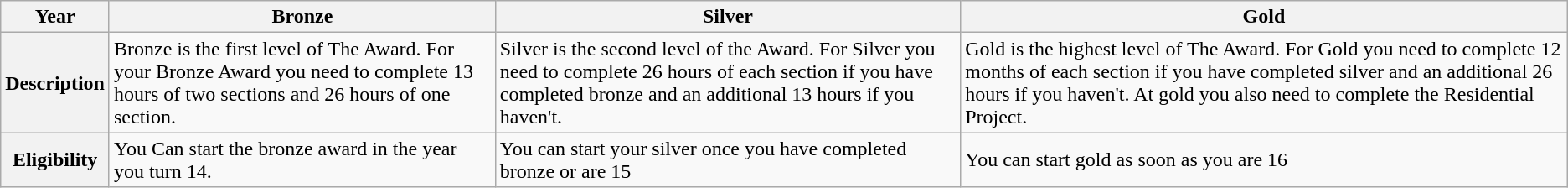<table class="wikitable">
<tr>
<th>Year</th>
<th>Bronze</th>
<th>Silver</th>
<th>Gold</th>
</tr>
<tr>
<th>Description</th>
<td>Bronze is the first level of The Award. For your Bronze Award you need to complete 13 hours of two sections and 26 hours of one section.</td>
<td>Silver is the second level of the Award. For Silver you need to complete 26 hours of each section if you have completed bronze and an additional 13 hours if you haven't.</td>
<td>Gold is the highest level of The Award. For Gold you need to complete 12 months of each section if you have completed silver and an additional 26 hours if you haven't. At gold you also need to complete the Residential Project.</td>
</tr>
<tr>
<th>Eligibility</th>
<td>You Can start the bronze award in the year you turn 14.</td>
<td>You can start your silver once you have completed bronze or are 15</td>
<td>You can start gold as soon as you are 16</td>
</tr>
</table>
